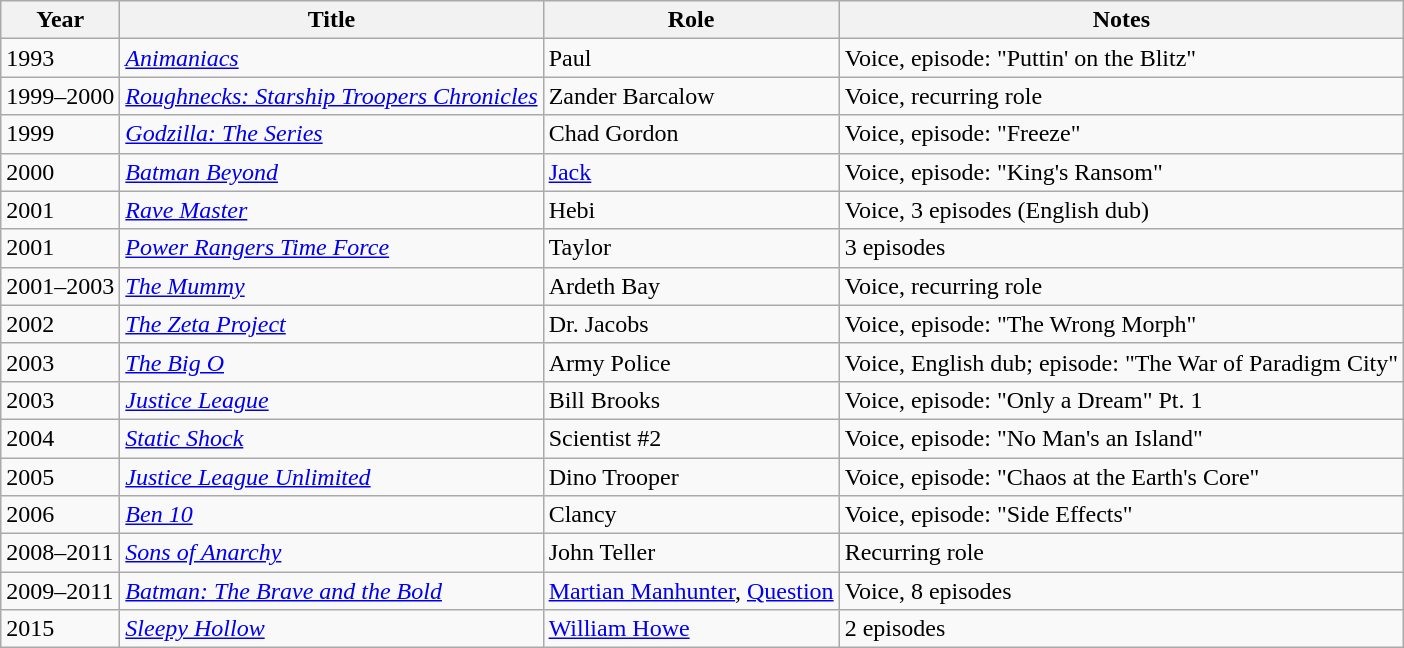<table class="wikitable sortable">
<tr>
<th>Year</th>
<th>Title</th>
<th>Role</th>
<th>Notes</th>
</tr>
<tr>
<td>1993</td>
<td><em><a href='#'>Animaniacs</a></em></td>
<td>Paul</td>
<td>Voice, episode: "Puttin' on the Blitz"</td>
</tr>
<tr>
<td>1999–2000</td>
<td><em><a href='#'>Roughnecks: Starship Troopers Chronicles</a></em></td>
<td>Zander Barcalow</td>
<td>Voice, recurring role</td>
</tr>
<tr>
<td>1999</td>
<td><em><a href='#'>Godzilla: The Series</a></em></td>
<td>Chad Gordon</td>
<td>Voice, episode: "Freeze"</td>
</tr>
<tr>
<td>2000</td>
<td><em><a href='#'>Batman Beyond</a></em></td>
<td><a href='#'>Jack</a></td>
<td>Voice, episode: "King's Ransom"</td>
</tr>
<tr>
<td>2001</td>
<td><em><a href='#'>Rave Master</a></em></td>
<td>Hebi</td>
<td>Voice, 3 episodes (English dub)</td>
</tr>
<tr>
<td>2001</td>
<td><em><a href='#'>Power Rangers Time Force</a></em></td>
<td>Taylor</td>
<td>3 episodes</td>
</tr>
<tr>
<td>2001–2003</td>
<td><em><a href='#'>The Mummy</a></em></td>
<td>Ardeth Bay</td>
<td>Voice, recurring role</td>
</tr>
<tr>
<td>2002</td>
<td><em><a href='#'>The Zeta Project</a></em></td>
<td>Dr. Jacobs</td>
<td>Voice, episode: "The Wrong Morph"</td>
</tr>
<tr>
<td>2003</td>
<td><em><a href='#'>The Big O</a></em></td>
<td>Army Police</td>
<td>Voice, English dub; episode: "The War of Paradigm City"</td>
</tr>
<tr>
<td>2003</td>
<td><em><a href='#'>Justice League</a></em></td>
<td>Bill Brooks</td>
<td>Voice, episode: "Only a Dream" Pt. 1</td>
</tr>
<tr>
<td>2004</td>
<td><em><a href='#'>Static Shock</a></em></td>
<td>Scientist #2</td>
<td>Voice, episode: "No Man's an Island"</td>
</tr>
<tr>
<td>2005</td>
<td><em><a href='#'>Justice League Unlimited</a></em></td>
<td>Dino Trooper</td>
<td>Voice, episode: "Chaos at the Earth's Core"</td>
</tr>
<tr>
<td>2006</td>
<td><em><a href='#'>Ben 10</a></em></td>
<td>Clancy</td>
<td>Voice, episode: "Side Effects"</td>
</tr>
<tr>
<td>2008–2011</td>
<td><em><a href='#'>Sons of Anarchy</a></em></td>
<td>John Teller</td>
<td>Recurring role</td>
</tr>
<tr>
<td>2009–2011</td>
<td><em><a href='#'>Batman: The Brave and the Bold</a></em></td>
<td><a href='#'>Martian Manhunter</a>, <a href='#'>Question</a></td>
<td>Voice, 8 episodes</td>
</tr>
<tr>
<td>2015</td>
<td><em><a href='#'>Sleepy Hollow</a></em></td>
<td><a href='#'>William Howe</a></td>
<td>2 episodes</td>
</tr>
</table>
